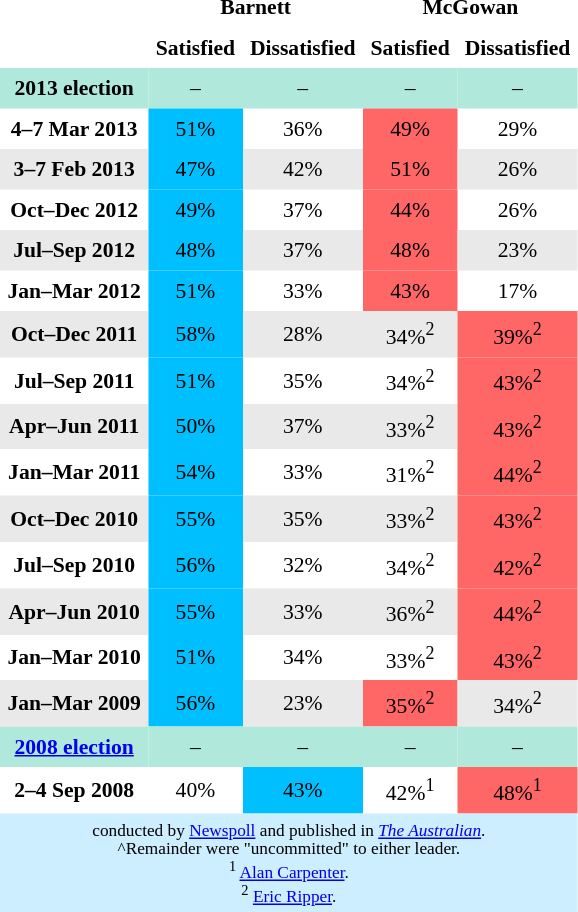<table class="toccolours" cellpadding="5" cellspacing="0" style="float:center; margin-right:.5em; margin-top:.4em; font-size:90%;">
<tr>
</tr>
<tr>
<th></th>
<th style="background:#; text-align:center;" colspan="2">Barnett</th>
<th style="background:#; text-align:center;" colspan="2">McGowan</th>
</tr>
<tr>
<th></th>
<th style="background:#; text-align:center;">Satisfied</th>
<th style="background:#; text-align:center;">Dissatisfied</th>
<th style="background:#; text-align:center;">Satisfied</th>
<th style="background:#; text-align:center;">Dissatisfied</th>
</tr>
<tr>
<th style="text-align:center; background:#b0e9db;"><strong>2013 election</strong></th>
<td style="text-align:center; background:#b0e9db;">–</td>
<td style="text-align:center; background:#b0e9db;">–</td>
<td style="text-align:center; background:#b0e9db;">–</td>
<td style="text-align:center; background:#b0e9db;">–</td>
</tr>
<tr>
<th style="text-align:center;">4–7 Mar 2013</th>
<td style="text-align:center; background:#00bfff;">51%</td>
<td style="text-align:center; background:"">36%</td>
<td style="text-align:center; background:#f66;">49%</td>
<td style="text-align:center; background:"">29%</td>
</tr>
<tr>
<th style="text-align:center; background:#e9e9e9;">3–7 Feb 2013</th>
<td style="text-align:center; background:#00bfff;">47%</td>
<td style="text-align:center; background:#e9e9e9;">42%</td>
<td style="text-align:center; background:#f66;">51%</td>
<td style="text-align:center; background:#e9e9e9;">26%</td>
</tr>
<tr>
<th style="text-align:center;">Oct–Dec 2012</th>
<td style="text-align:center; background:#00bfff;">49%</td>
<td style="text-align:center; background:"">37%</td>
<td style="text-align:center; background:#f66;">44%</td>
<td style="text-align:center; background:"">26%</td>
</tr>
<tr>
<th style="text-align:center; background:#e9e9e9;">Jul–Sep 2012</th>
<td style="text-align:center; background:#00bfff;">48%</td>
<td style="text-align:center; background:#e9e9e9;">37%</td>
<td style="text-align:center; background:#f66;">48%</td>
<td style="text-align:center; background:#e9e9e9;">23%</td>
</tr>
<tr>
<th style="text-align:center;">Jan–Mar 2012</th>
<td style="text-align:center; background:#00bfff;">51%</td>
<td style="text-align:center; background:"">33%</td>
<td style="text-align:center; background:#f66;">43%</td>
<td style="text-align:center; background:"">17%</td>
</tr>
<tr>
<th style="text-align:center; background:#e9e9e9;">Oct–Dec 2011</th>
<td style="text-align:center; background:#00bfff;">58%</td>
<td style="text-align:center; background:#e9e9e9;">28%</td>
<td style="text-align:center; background:#e9e9e9;">34%<sup>2</sup></td>
<td style="text-align:center; background:#f66;">39%<sup>2</sup></td>
</tr>
<tr>
<th style="text-align:center;">Jul–Sep 2011</th>
<td style="text-align:center; background:#00bfff;">51%</td>
<td style="text-align:center; background:"">35%</td>
<td style="text-align:center; background:"">34%<sup>2</sup></td>
<td style="text-align:center; background:#f66;">43%<sup>2</sup></td>
</tr>
<tr>
<th style="text-align:center; background:#e9e9e9;">Apr–Jun 2011</th>
<td style="text-align:center; background:#00bfff;">50%</td>
<td style="text-align:center; background:#e9e9e9;">37%</td>
<td style="text-align:center; background:#e9e9e9;">33%<sup>2</sup></td>
<td style="text-align:center; background:#f66;">43%<sup>2</sup></td>
</tr>
<tr>
<th style="text-align:center;">Jan–Mar 2011</th>
<td style="text-align:center; background:#00bfff;">54%</td>
<td style="text-align:center; background:"">33%</td>
<td style="text-align:center; background:"">31%<sup>2</sup></td>
<td style="text-align:center; background:#f66;">44%<sup>2</sup></td>
</tr>
<tr>
<th style="text-align:center; background:#e9e9e9;">Oct–Dec 2010</th>
<td style="text-align:center; background:#00bfff;">55%</td>
<td style="text-align:center; background:#e9e9e9;">35%</td>
<td style="text-align:center; background:#e9e9e9;">33%<sup>2</sup></td>
<td style="text-align:center; background:#f66;">43%<sup>2</sup></td>
</tr>
<tr>
<th style="text-align:center;">Jul–Sep 2010</th>
<td style="text-align:center; background:#00bfff;">56%</td>
<td style="text-align:center; background:"">32%</td>
<td style="text-align:center; background:"">34%<sup>2</sup></td>
<td style="text-align:center; background:#f66;">42%<sup>2</sup></td>
</tr>
<tr>
<th style="text-align:center; background:#e9e9e9;">Apr–Jun 2010</th>
<td style="text-align:center; background:#00bfff;">55%</td>
<td style="text-align:center; background:#e9e9e9;">33%</td>
<td style="text-align:center; background:#e9e9e9;">36%<sup>2</sup></td>
<td style="text-align:center; background:#f66;">44%<sup>2</sup></td>
</tr>
<tr>
<th style="text-align:center;">Jan–Mar 2010</th>
<td style="text-align:center; background:#00bfff;">51%</td>
<td style="text-align:center; background:"">34%</td>
<td style="text-align:center; background:"">33%<sup>2</sup></td>
<td style="text-align:center; background:#f66;">43%<sup>2</sup></td>
</tr>
<tr>
<th style="text-align:center; background:#e9e9e9;">Jan–Mar 2009</th>
<td style="text-align:center; background:#00bfff;">56%</td>
<td style="text-align:center; background:#e9e9e9;">23%</td>
<td style="text-align:center; background:#f66;">35%<sup>2</sup></td>
<td style="text-align:center; background:#e9e9e9;">34%<sup>2</sup></td>
</tr>
<tr>
<th style="text-align:center; background:#b0e9db;"><strong><a href='#'>2008 election</a></strong></th>
<td style="text-align:center; background:#b0e9db;">–</td>
<td style="text-align:center; background:#b0e9db;">–</td>
<td style="text-align:center; background:#b0e9db;">–</td>
<td style="text-align:center; background:#b0e9db;">–</td>
</tr>
<tr>
<th style="text-align:center;">2–4 Sep 2008</th>
<td style="text-align:center; background:"">40%</td>
<td style="text-align:center; background:#00bfff;">43%</td>
<td style="text-align:center; background:#"">42%<sup>1</sup></td>
<td style="text-align:center; background:#f66;">48%<sup>1</sup></td>
</tr>
<tr>
<td colspan="5" style="font-size:80%; background:#cef; text-align:center;"> conducted by <a href='#'>Newspoll</a> and published in <em><a href='#'>The Australian</a></em>.<br>^Remainder were "uncommitted" to either leader.<br><sup>1</sup> <a href='#'>Alan Carpenter</a>.<br><sup>2</sup> <a href='#'>Eric Ripper</a>.</td>
</tr>
</table>
